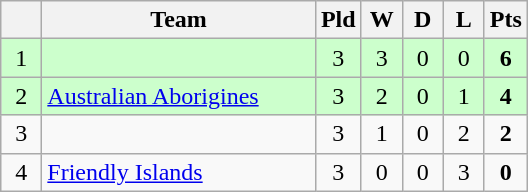<table class="wikitable" style="text-align:center;">
<tr>
<th width=20 abbr="Position"></th>
<th width=175>Team</th>
<th width=20 abbr="Played">Pld</th>
<th width=20 abbr="Won">W</th>
<th width=20 abbr="Drawn">D</th>
<th width=20 abbr="Lost">L</th>
<th width=20 abbr="Points">Pts</th>
</tr>
<tr style="background: #ccffcc;">
<td>1</td>
<td style="text-align:left;"></td>
<td>3</td>
<td>3</td>
<td>0</td>
<td>0</td>
<td><strong>6</strong></td>
</tr>
<tr style="background: #ccffcc;">
<td>2</td>
<td style="text-align:left;"> <a href='#'>Australian Aborigines</a></td>
<td>3</td>
<td>2</td>
<td>0</td>
<td>1</td>
<td><strong>4</strong></td>
</tr>
<tr>
<td>3</td>
<td style="text-align:left;"></td>
<td>3</td>
<td>1</td>
<td>0</td>
<td>2</td>
<td><strong>2</strong></td>
</tr>
<tr>
<td>4</td>
<td style="text-align:left;"><a href='#'>Friendly Islands</a></td>
<td>3</td>
<td>0</td>
<td>0</td>
<td>3</td>
<td><strong>0</strong></td>
</tr>
</table>
